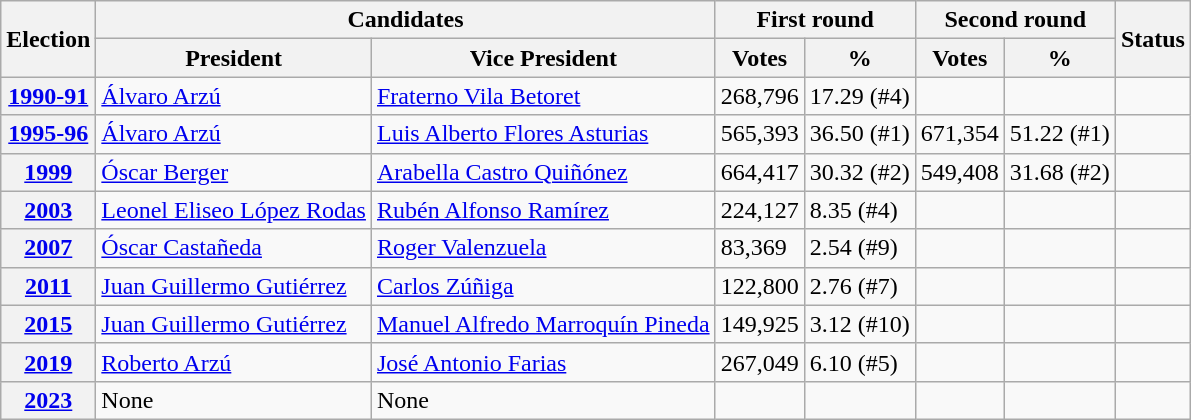<table class="wikitable" style="text-align:left;">
<tr>
<th rowspan=2>Election</th>
<th colspan=2>Candidates</th>
<th colspan=2>First round</th>
<th colspan=2>Second round</th>
<th rowspan=2>Status</th>
</tr>
<tr>
<th>President</th>
<th>Vice President</th>
<th>Votes</th>
<th>%</th>
<th>Votes</th>
<th>%</th>
</tr>
<tr>
<th><a href='#'>1990-91</a></th>
<td><a href='#'>Álvaro Arzú</a></td>
<td><a href='#'>Fraterno Vila Betoret</a></td>
<td>268,796</td>
<td>17.29   (#4)</td>
<td></td>
<td></td>
<td></td>
</tr>
<tr>
<th><a href='#'>1995-96</a></th>
<td><a href='#'>Álvaro Arzú</a></td>
<td><a href='#'>Luis Alberto Flores Asturias</a></td>
<td>565,393</td>
<td>36.50	   (#1)</td>
<td>671,354</td>
<td>51.22	   (#1)</td>
<td></td>
</tr>
<tr>
<th><a href='#'>1999</a></th>
<td><a href='#'>Óscar Berger</a></td>
<td><a href='#'>Arabella Castro Quiñónez</a></td>
<td>664,417</td>
<td>30.32   (#2)</td>
<td>549,408</td>
<td>31.68   (#2)</td>
<td></td>
</tr>
<tr>
<th><a href='#'>2003</a></th>
<td><a href='#'>Leonel Eliseo López Rodas</a></td>
<td><a href='#'>Rubén Alfonso Ramírez</a></td>
<td>224,127</td>
<td>8.35   (#4)</td>
<td></td>
<td></td>
<td></td>
</tr>
<tr>
<th><a href='#'>2007</a></th>
<td><a href='#'>Óscar Castañeda</a></td>
<td><a href='#'>Roger Valenzuela</a></td>
<td>83,369</td>
<td>2.54    (#9)</td>
<td></td>
<td></td>
<td></td>
</tr>
<tr>
<th><a href='#'>2011</a></th>
<td><a href='#'>Juan Guillermo Gutiérrez</a></td>
<td><a href='#'>Carlos Zúñiga</a></td>
<td>122,800</td>
<td>2.76   (#7)</td>
<td></td>
<td></td>
<td></td>
</tr>
<tr>
<th><a href='#'>2015</a></th>
<td><a href='#'>Juan Guillermo Gutiérrez</a></td>
<td><a href='#'>Manuel Alfredo Marroquín Pineda</a></td>
<td>149,925</td>
<td>3.12   (#10)</td>
<td></td>
<td></td>
<td></td>
</tr>
<tr>
<th><a href='#'>2019</a></th>
<td><a href='#'>Roberto Arzú</a></td>
<td><a href='#'>José Antonio Farias</a></td>
<td>267,049</td>
<td>6.10   (#5) </td>
<td></td>
<td></td>
<td></td>
</tr>
<tr>
<th><a href='#'>2023</a></th>
<td>None</td>
<td>None</td>
<td></td>
<td></td>
<td></td>
<td></td>
<td></td>
</tr>
</table>
